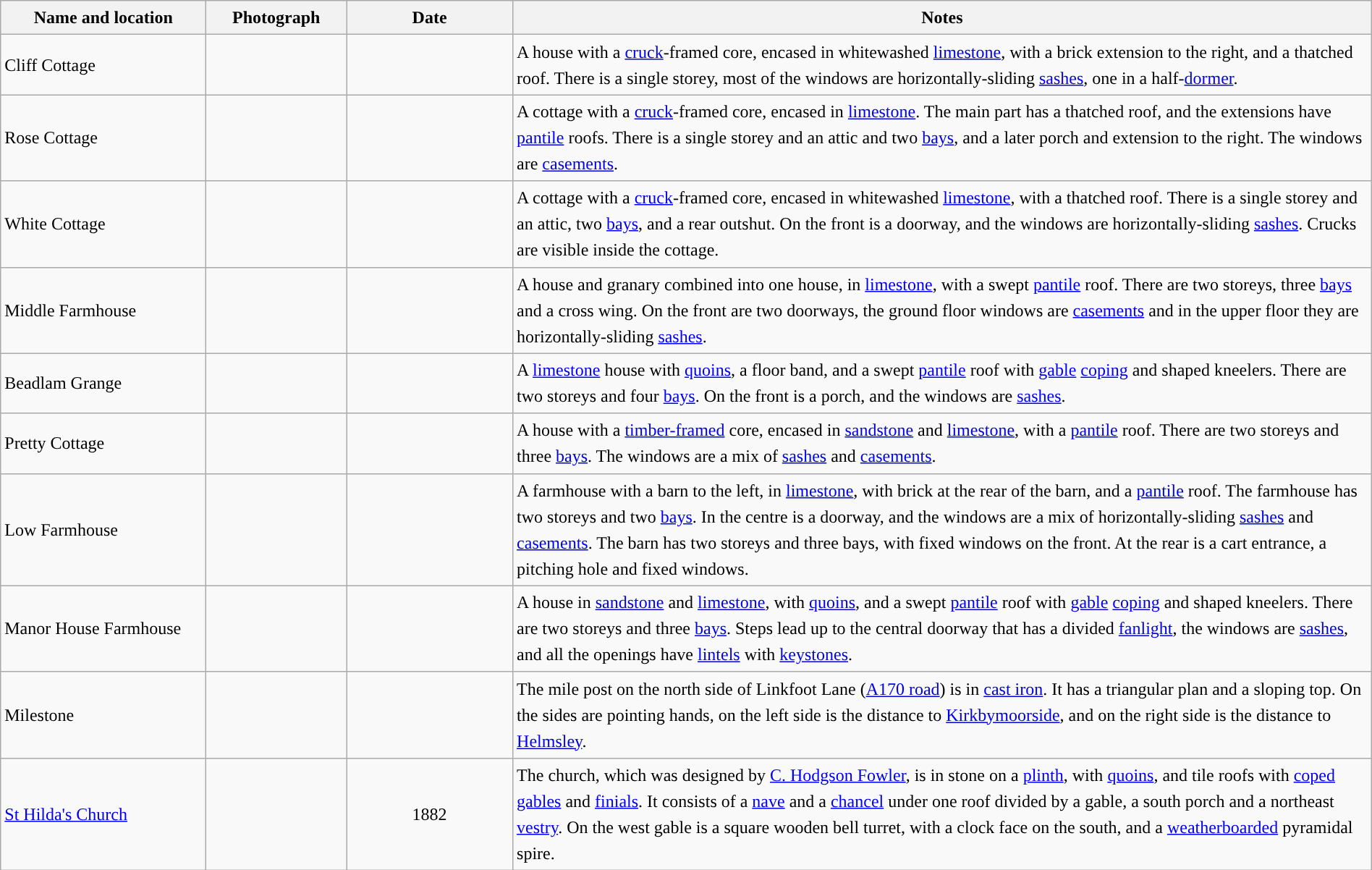<table class="wikitable sortable plainrowheaders" style="width:100%;border:0px;text-align:left;line-height:150%;">
<tr>
<th scope="col"  style="width:150px">Name and location</th>
<th scope="col"  style="width:100px" class="unsortable">Photograph</th>
<th scope="col"  style="width:120px">Date</th>
<th scope="col"  style="width:650px" class="unsortable">Notes</th>
</tr>
<tr>
<td>Cliff Cottage<br><small></small></td>
<td></td>
<td align="center"></td>
<td>A house with a <a href='#'>cruck</a>-framed core, encased in whitewashed <a href='#'>limestone</a>, with a brick extension to the right, and a thatched roof.  There is a single storey, most of the windows are horizontally-sliding <a href='#'>sashes</a>, one in a half-<a href='#'>dormer</a>.</td>
</tr>
<tr>
<td>Rose Cottage<br><small></small></td>
<td></td>
<td align="center"></td>
<td>A cottage with a <a href='#'>cruck</a>-framed core, encased in <a href='#'>limestone</a>.  The main part has a thatched roof, and the extensions have <a href='#'>pantile</a> roofs.  There is a single storey and an attic and two <a href='#'>bays</a>, and a later porch and extension to the right.  The windows are <a href='#'>casements</a>.</td>
</tr>
<tr>
<td>White Cottage<br><small></small></td>
<td></td>
<td align="center"></td>
<td>A cottage with a <a href='#'>cruck</a>-framed core, encased in whitewashed <a href='#'>limestone</a>, with a thatched roof.  There is a single storey and an attic, two <a href='#'>bays</a>, and a rear outshut.  On the front is a doorway, and the windows are horizontally-sliding <a href='#'>sashes</a>.  Crucks are visible inside the cottage.</td>
</tr>
<tr>
<td>Middle Farmhouse<br><small></small></td>
<td></td>
<td align="center"></td>
<td>A house and granary combined into one house, in <a href='#'>limestone</a>, with a swept <a href='#'>pantile</a> roof.  There are two storeys, three <a href='#'>bays</a> and a cross wing.  On the front are two doorways, the ground floor windows are <a href='#'>casements</a> and in the upper floor they are horizontally-sliding <a href='#'>sashes</a>.</td>
</tr>
<tr>
<td>Beadlam Grange<br><small></small></td>
<td></td>
<td align="center"></td>
<td>A <a href='#'>limestone</a> house with <a href='#'>quoins</a>, a floor band, and a swept <a href='#'>pantile</a> roof with <a href='#'>gable</a> <a href='#'>coping</a> and shaped kneelers.  There are two storeys and four <a href='#'>bays</a>.  On the front is a porch, and the windows are <a href='#'>sashes</a>.</td>
</tr>
<tr>
<td>Pretty Cottage<br><small></small></td>
<td></td>
<td align="center"></td>
<td>A house with a <a href='#'>timber-framed</a> core, encased in <a href='#'>sandstone</a> and <a href='#'>limestone</a>, with a <a href='#'>pantile</a> roof.  There are two storeys and three <a href='#'>bays</a>.  The windows are a mix of <a href='#'>sashes</a> and <a href='#'>casements</a>.</td>
</tr>
<tr>
<td>Low Farmhouse<br><small></small></td>
<td></td>
<td align="center"></td>
<td>A farmhouse with a barn to the left, in <a href='#'>limestone</a>, with brick at the rear of the barn, and a <a href='#'>pantile</a> roof.  The farmhouse has two storeys and two <a href='#'>bays</a>.  In the centre is a doorway, and the windows are a mix of horizontally-sliding <a href='#'>sashes</a> and <a href='#'>casements</a>.  The barn has two storeys and three bays, with fixed windows on the front.  At the rear is a cart entrance, a pitching hole and fixed windows.</td>
</tr>
<tr>
<td>Manor House Farmhouse<br><small></small></td>
<td></td>
<td align="center"></td>
<td>A house in <a href='#'>sandstone</a> and <a href='#'>limestone</a>, with <a href='#'>quoins</a>, and a swept <a href='#'>pantile</a> roof with <a href='#'>gable</a> <a href='#'>coping</a> and shaped kneelers.  There are two storeys and three <a href='#'>bays</a>.  Steps lead up to the central doorway that has a divided <a href='#'>fanlight</a>, the windows are <a href='#'>sashes</a>, and all the openings have <a href='#'>lintels</a> with <a href='#'>keystones</a>.</td>
</tr>
<tr>
<td>Milestone<br><small></small></td>
<td></td>
<td align="center"></td>
<td>The mile post on the north side of Linkfoot Lane (<a href='#'>A170 road</a>) is in <a href='#'>cast iron</a>.  It has a triangular plan and a sloping top.  On the sides are pointing hands, on the left side is the distance to <a href='#'>Kirkbymoorside</a>, and on the right side is the distance to <a href='#'>Helmsley</a>.</td>
</tr>
<tr>
<td><a href='#'>St Hilda's Church</a><br><small></small></td>
<td></td>
<td align="center">1882</td>
<td>The church, which was designed by <a href='#'>C. Hodgson Fowler</a>, is in stone on a <a href='#'>plinth</a>, with <a href='#'>quoins</a>, and tile roofs with <a href='#'>coped</a> <a href='#'>gables</a> and <a href='#'>finials</a>.  It consists of a <a href='#'>nave</a> and a <a href='#'>chancel</a> under one roof divided by a gable, a south porch and a northeast <a href='#'>vestry</a>.  On the west gable is a square wooden bell turret, with a clock face on the south, and a <a href='#'>weatherboarded</a> pyramidal spire.</td>
</tr>
<tr>
</tr>
</table>
